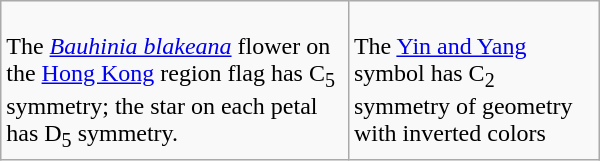<table class=wikitable align=right width=400>
<tr valign=top>
<td><br>The <em><a href='#'>Bauhinia blakeana</a></em> flower on the <a href='#'>Hong Kong</a> region flag has C<sub>5</sub> symmetry; the star on each petal has D<sub>5</sub> symmetry.</td>
<td><br>The <a href='#'>Yin and Yang</a> symbol has C<sub>2</sub> symmetry of geometry with inverted colors</td>
</tr>
</table>
